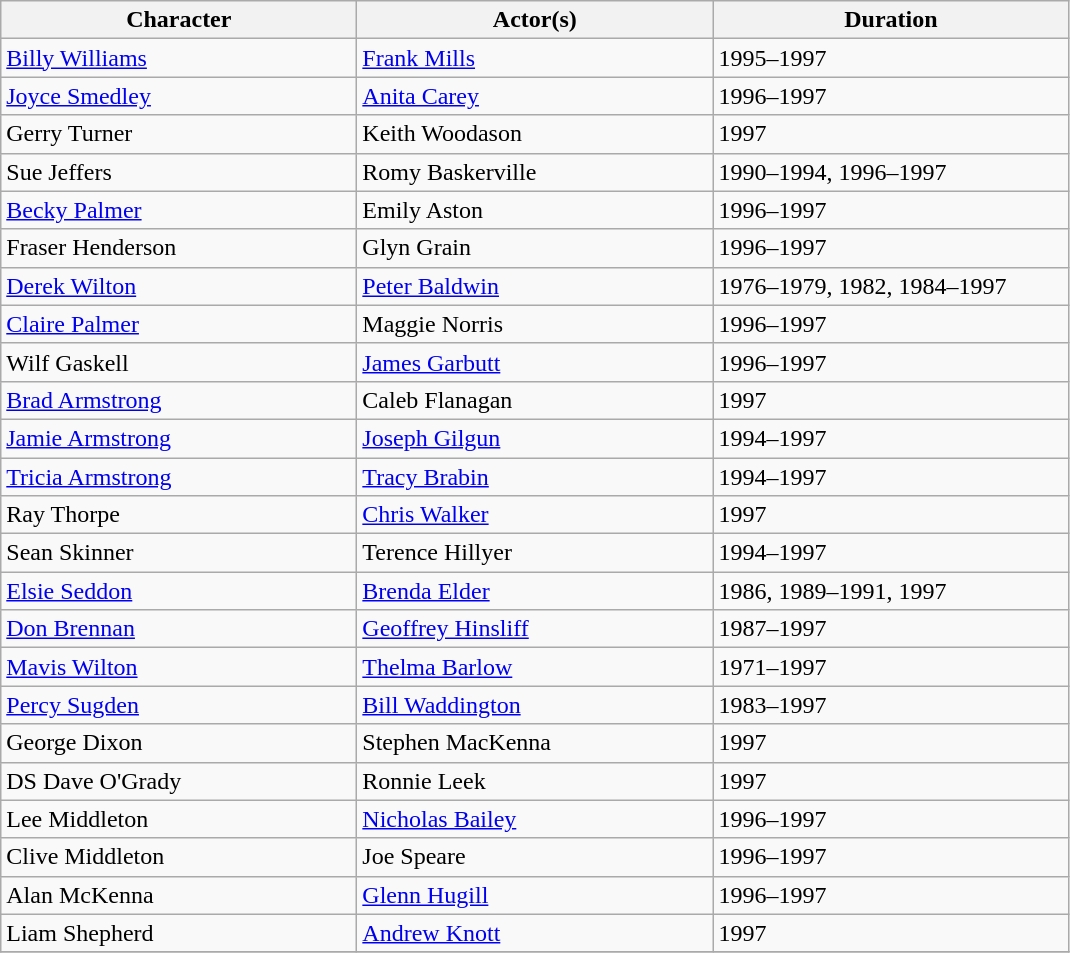<table class="wikitable">
<tr>
<th scope="col" style="width:230px;">Character</th>
<th scope="col" style="width:230px;">Actor(s)</th>
<th scope="col" style="width:230px;">Duration</th>
</tr>
<tr>
<td><a href='#'>Billy Williams</a></td>
<td><a href='#'>Frank Mills</a></td>
<td>1995–1997</td>
</tr>
<tr>
<td><a href='#'>Joyce Smedley</a></td>
<td><a href='#'>Anita Carey</a></td>
<td>1996–1997</td>
</tr>
<tr>
<td>Gerry Turner</td>
<td>Keith Woodason</td>
<td>1997</td>
</tr>
<tr>
<td>Sue Jeffers</td>
<td>Romy Baskerville</td>
<td>1990–1994, 1996–1997</td>
</tr>
<tr>
<td><a href='#'>Becky Palmer</a></td>
<td>Emily Aston</td>
<td>1996–1997</td>
</tr>
<tr>
<td>Fraser Henderson</td>
<td>Glyn Grain</td>
<td>1996–1997</td>
</tr>
<tr>
<td><a href='#'>Derek Wilton</a></td>
<td><a href='#'>Peter Baldwin</a></td>
<td>1976–1979, 1982, 1984–1997</td>
</tr>
<tr>
<td><a href='#'>Claire Palmer</a></td>
<td>Maggie Norris</td>
<td>1996–1997</td>
</tr>
<tr>
<td>Wilf Gaskell</td>
<td><a href='#'>James Garbutt</a></td>
<td>1996–1997</td>
</tr>
<tr>
<td><a href='#'>Brad Armstrong</a></td>
<td>Caleb Flanagan</td>
<td>1997</td>
</tr>
<tr>
<td><a href='#'>Jamie Armstrong</a></td>
<td><a href='#'>Joseph Gilgun</a></td>
<td>1994–1997</td>
</tr>
<tr>
<td><a href='#'>Tricia Armstrong</a></td>
<td><a href='#'>Tracy Brabin</a></td>
<td>1994–1997</td>
</tr>
<tr>
<td>Ray Thorpe</td>
<td><a href='#'>Chris Walker</a></td>
<td>1997</td>
</tr>
<tr>
<td>Sean Skinner</td>
<td>Terence Hillyer</td>
<td>1994–1997</td>
</tr>
<tr>
<td><a href='#'>Elsie Seddon</a></td>
<td><a href='#'>Brenda Elder</a></td>
<td>1986, 1989–1991, 1997</td>
</tr>
<tr>
<td><a href='#'>Don Brennan</a></td>
<td><a href='#'>Geoffrey Hinsliff</a></td>
<td>1987–1997</td>
</tr>
<tr>
<td><a href='#'>Mavis Wilton</a></td>
<td><a href='#'>Thelma Barlow</a></td>
<td>1971–1997</td>
</tr>
<tr>
<td><a href='#'>Percy Sugden</a></td>
<td><a href='#'>Bill Waddington</a></td>
<td>1983–1997</td>
</tr>
<tr>
<td>George Dixon</td>
<td>Stephen MacKenna</td>
<td>1997</td>
</tr>
<tr>
<td>DS Dave O'Grady</td>
<td>Ronnie Leek</td>
<td>1997</td>
</tr>
<tr>
<td>Lee Middleton</td>
<td><a href='#'>Nicholas Bailey</a></td>
<td>1996–1997</td>
</tr>
<tr>
<td>Clive Middleton</td>
<td>Joe Speare</td>
<td>1996–1997</td>
</tr>
<tr>
<td>Alan McKenna</td>
<td><a href='#'>Glenn Hugill</a></td>
<td>1996–1997</td>
</tr>
<tr>
<td>Liam Shepherd</td>
<td><a href='#'>Andrew Knott</a></td>
<td>1997</td>
</tr>
<tr>
</tr>
</table>
